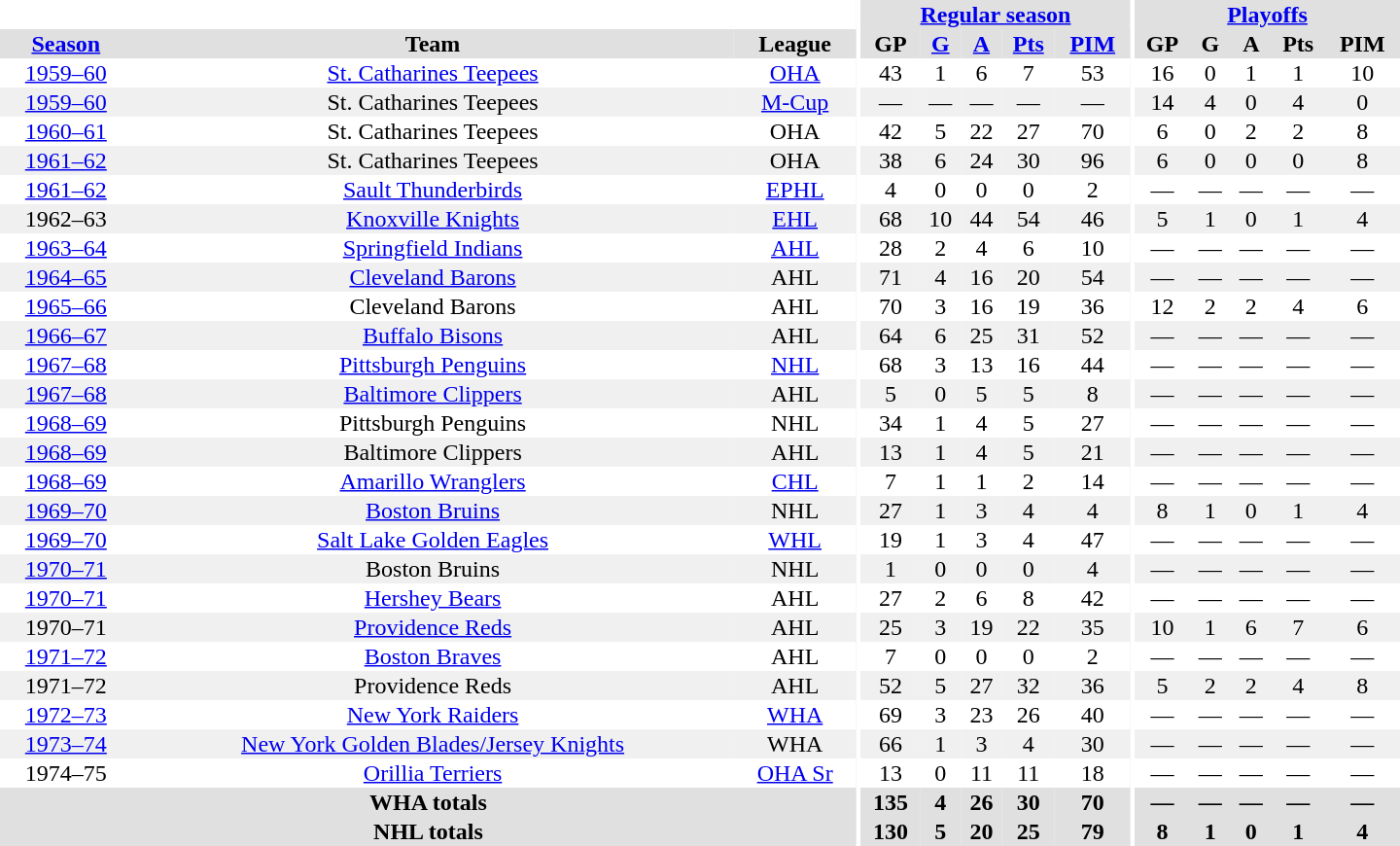<table border="0" cellpadding="1" cellspacing="0" style="text-align:center; width:60em">
<tr bgcolor="#e0e0e0">
<th colspan="3" bgcolor="#ffffff"></th>
<th rowspan="100" bgcolor="#ffffff"></th>
<th colspan="5"><a href='#'>Regular season</a></th>
<th rowspan="100" bgcolor="#ffffff"></th>
<th colspan="5"><a href='#'>Playoffs</a></th>
</tr>
<tr bgcolor="#e0e0e0">
<th><a href='#'>Season</a></th>
<th>Team</th>
<th>League</th>
<th>GP</th>
<th><a href='#'>G</a></th>
<th><a href='#'>A</a></th>
<th><a href='#'>Pts</a></th>
<th><a href='#'>PIM</a></th>
<th>GP</th>
<th>G</th>
<th>A</th>
<th>Pts</th>
<th>PIM</th>
</tr>
<tr>
<td><a href='#'>1959–60</a></td>
<td><a href='#'>St. Catharines Teepees</a></td>
<td><a href='#'>OHA</a></td>
<td>43</td>
<td>1</td>
<td>6</td>
<td>7</td>
<td>53</td>
<td>16</td>
<td>0</td>
<td>1</td>
<td>1</td>
<td>10</td>
</tr>
<tr bgcolor="#f0f0f0">
<td><a href='#'>1959–60</a></td>
<td>St. Catharines Teepees</td>
<td><a href='#'>M-Cup</a></td>
<td>—</td>
<td>—</td>
<td>—</td>
<td>—</td>
<td>—</td>
<td>14</td>
<td>4</td>
<td>0</td>
<td>4</td>
<td>0</td>
</tr>
<tr>
<td><a href='#'>1960–61</a></td>
<td>St. Catharines Teepees</td>
<td>OHA</td>
<td>42</td>
<td>5</td>
<td>22</td>
<td>27</td>
<td>70</td>
<td>6</td>
<td>0</td>
<td>2</td>
<td>2</td>
<td>8</td>
</tr>
<tr bgcolor="#f0f0f0">
<td><a href='#'>1961–62</a></td>
<td>St. Catharines Teepees</td>
<td>OHA</td>
<td>38</td>
<td>6</td>
<td>24</td>
<td>30</td>
<td>96</td>
<td>6</td>
<td>0</td>
<td>0</td>
<td>0</td>
<td>8</td>
</tr>
<tr>
<td><a href='#'>1961–62</a></td>
<td><a href='#'>Sault Thunderbirds</a></td>
<td><a href='#'>EPHL</a></td>
<td>4</td>
<td>0</td>
<td>0</td>
<td>0</td>
<td>2</td>
<td>—</td>
<td>—</td>
<td>—</td>
<td>—</td>
<td>—</td>
</tr>
<tr bgcolor="#f0f0f0">
<td>1962–63</td>
<td><a href='#'>Knoxville Knights</a></td>
<td><a href='#'>EHL</a></td>
<td>68</td>
<td>10</td>
<td>44</td>
<td>54</td>
<td>46</td>
<td>5</td>
<td>1</td>
<td>0</td>
<td>1</td>
<td>4</td>
</tr>
<tr>
<td><a href='#'>1963–64</a></td>
<td><a href='#'>Springfield Indians</a></td>
<td><a href='#'>AHL</a></td>
<td>28</td>
<td>2</td>
<td>4</td>
<td>6</td>
<td>10</td>
<td>—</td>
<td>—</td>
<td>—</td>
<td>—</td>
<td>—</td>
</tr>
<tr bgcolor="#f0f0f0">
<td><a href='#'>1964–65</a></td>
<td><a href='#'>Cleveland Barons</a></td>
<td>AHL</td>
<td>71</td>
<td>4</td>
<td>16</td>
<td>20</td>
<td>54</td>
<td>—</td>
<td>—</td>
<td>—</td>
<td>—</td>
<td>—</td>
</tr>
<tr>
<td><a href='#'>1965–66</a></td>
<td>Cleveland Barons</td>
<td>AHL</td>
<td>70</td>
<td>3</td>
<td>16</td>
<td>19</td>
<td>36</td>
<td>12</td>
<td>2</td>
<td>2</td>
<td>4</td>
<td>6</td>
</tr>
<tr bgcolor="#f0f0f0">
<td><a href='#'>1966–67</a></td>
<td><a href='#'>Buffalo Bisons</a></td>
<td>AHL</td>
<td>64</td>
<td>6</td>
<td>25</td>
<td>31</td>
<td>52</td>
<td>—</td>
<td>—</td>
<td>—</td>
<td>—</td>
<td>—</td>
</tr>
<tr>
<td><a href='#'>1967–68</a></td>
<td><a href='#'>Pittsburgh Penguins</a></td>
<td><a href='#'>NHL</a></td>
<td>68</td>
<td>3</td>
<td>13</td>
<td>16</td>
<td>44</td>
<td>—</td>
<td>—</td>
<td>—</td>
<td>—</td>
<td>—</td>
</tr>
<tr bgcolor="#f0f0f0">
<td><a href='#'>1967–68</a></td>
<td><a href='#'>Baltimore Clippers</a></td>
<td>AHL</td>
<td>5</td>
<td>0</td>
<td>5</td>
<td>5</td>
<td>8</td>
<td>—</td>
<td>—</td>
<td>—</td>
<td>—</td>
<td>—</td>
</tr>
<tr>
<td><a href='#'>1968–69</a></td>
<td>Pittsburgh Penguins</td>
<td>NHL</td>
<td>34</td>
<td>1</td>
<td>4</td>
<td>5</td>
<td>27</td>
<td>—</td>
<td>—</td>
<td>—</td>
<td>—</td>
<td>—</td>
</tr>
<tr bgcolor="#f0f0f0">
<td><a href='#'>1968–69</a></td>
<td>Baltimore Clippers</td>
<td>AHL</td>
<td>13</td>
<td>1</td>
<td>4</td>
<td>5</td>
<td>21</td>
<td>—</td>
<td>—</td>
<td>—</td>
<td>—</td>
<td>—</td>
</tr>
<tr>
<td><a href='#'>1968–69</a></td>
<td><a href='#'>Amarillo Wranglers</a></td>
<td><a href='#'>CHL</a></td>
<td>7</td>
<td>1</td>
<td>1</td>
<td>2</td>
<td>14</td>
<td>—</td>
<td>—</td>
<td>—</td>
<td>—</td>
<td>—</td>
</tr>
<tr bgcolor="#f0f0f0">
<td><a href='#'>1969–70</a></td>
<td><a href='#'>Boston Bruins</a></td>
<td>NHL</td>
<td>27</td>
<td>1</td>
<td>3</td>
<td>4</td>
<td>4</td>
<td>8</td>
<td>1</td>
<td>0</td>
<td>1</td>
<td>4</td>
</tr>
<tr>
<td><a href='#'>1969–70</a></td>
<td><a href='#'>Salt Lake Golden Eagles</a></td>
<td><a href='#'>WHL</a></td>
<td>19</td>
<td>1</td>
<td>3</td>
<td>4</td>
<td>47</td>
<td>—</td>
<td>—</td>
<td>—</td>
<td>—</td>
<td>—</td>
</tr>
<tr bgcolor="#f0f0f0">
<td><a href='#'>1970–71</a></td>
<td>Boston Bruins</td>
<td>NHL</td>
<td>1</td>
<td>0</td>
<td>0</td>
<td>0</td>
<td>4</td>
<td>—</td>
<td>—</td>
<td>—</td>
<td>—</td>
<td>—</td>
</tr>
<tr>
<td><a href='#'>1970–71</a></td>
<td><a href='#'>Hershey Bears</a></td>
<td>AHL</td>
<td>27</td>
<td>2</td>
<td>6</td>
<td>8</td>
<td>42</td>
<td>—</td>
<td>—</td>
<td>—</td>
<td>—</td>
<td>—</td>
</tr>
<tr bgcolor="#f0f0f0">
<td>1970–71</td>
<td><a href='#'>Providence Reds</a></td>
<td>AHL</td>
<td>25</td>
<td>3</td>
<td>19</td>
<td>22</td>
<td>35</td>
<td>10</td>
<td>1</td>
<td>6</td>
<td>7</td>
<td>6</td>
</tr>
<tr>
<td><a href='#'>1971–72</a></td>
<td><a href='#'>Boston Braves</a></td>
<td>AHL</td>
<td>7</td>
<td>0</td>
<td>0</td>
<td>0</td>
<td>2</td>
<td>—</td>
<td>—</td>
<td>—</td>
<td>—</td>
<td>—</td>
</tr>
<tr bgcolor="#f0f0f0">
<td>1971–72</td>
<td>Providence Reds</td>
<td>AHL</td>
<td>52</td>
<td>5</td>
<td>27</td>
<td>32</td>
<td>36</td>
<td>5</td>
<td>2</td>
<td>2</td>
<td>4</td>
<td>8</td>
</tr>
<tr>
<td><a href='#'>1972–73</a></td>
<td><a href='#'>New York Raiders</a></td>
<td><a href='#'>WHA</a></td>
<td>69</td>
<td>3</td>
<td>23</td>
<td>26</td>
<td>40</td>
<td>—</td>
<td>—</td>
<td>—</td>
<td>—</td>
<td>—</td>
</tr>
<tr bgcolor="#f0f0f0">
<td><a href='#'>1973–74</a></td>
<td><a href='#'>New York Golden Blades/Jersey Knights</a></td>
<td>WHA</td>
<td>66</td>
<td>1</td>
<td>3</td>
<td>4</td>
<td>30</td>
<td>—</td>
<td>—</td>
<td>—</td>
<td>—</td>
<td>—</td>
</tr>
<tr>
<td>1974–75</td>
<td><a href='#'>Orillia Terriers</a></td>
<td><a href='#'>OHA Sr</a></td>
<td>13</td>
<td>0</td>
<td>11</td>
<td>11</td>
<td>18</td>
<td>—</td>
<td>—</td>
<td>—</td>
<td>—</td>
<td>—</td>
</tr>
<tr bgcolor="#e0e0e0">
<th colspan="3">WHA totals</th>
<th>135</th>
<th>4</th>
<th>26</th>
<th>30</th>
<th>70</th>
<th>—</th>
<th>—</th>
<th>—</th>
<th>—</th>
<th>—</th>
</tr>
<tr bgcolor="#e0e0e0">
<th colspan="3">NHL totals</th>
<th>130</th>
<th>5</th>
<th>20</th>
<th>25</th>
<th>79</th>
<th>8</th>
<th>1</th>
<th>0</th>
<th>1</th>
<th>4</th>
</tr>
</table>
